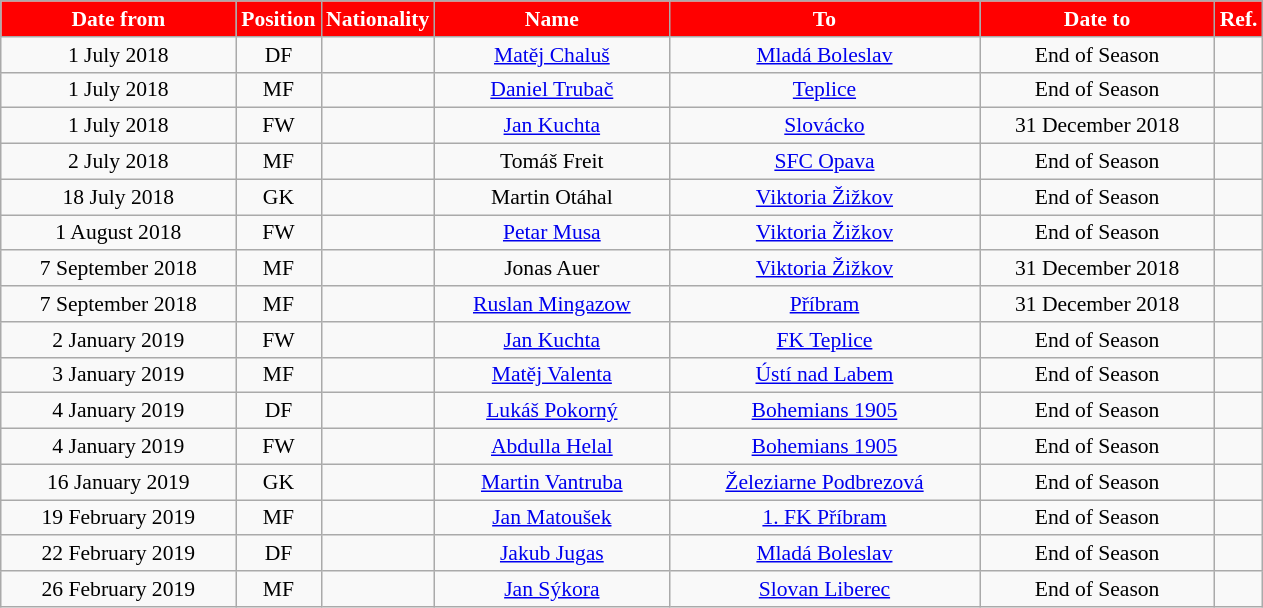<table class="wikitable" style="text-align:center; font-size:90%; ">
<tr>
<th style="background:#ff0000; color:white; width:150px;">Date from</th>
<th style="background:#ff0000; color:white; width:50px;">Position</th>
<th style="background:#ff0000; color:white; width:50px;">Nationality</th>
<th style="background:#ff0000; color:white; width:150px;">Name</th>
<th style="background:#ff0000; color:white; width:200px;">To</th>
<th style="background:#ff0000; color:white; width:150px;">Date to</th>
<th style="background:#ff0000; color:white; width:25px;">Ref.</th>
</tr>
<tr>
<td>1 July 2018</td>
<td>DF</td>
<td></td>
<td><a href='#'>Matěj Chaluš</a></td>
<td><a href='#'>Mladá Boleslav</a></td>
<td>End of Season</td>
<td></td>
</tr>
<tr>
<td>1 July 2018</td>
<td>MF</td>
<td></td>
<td><a href='#'>Daniel Trubač</a></td>
<td><a href='#'>Teplice</a></td>
<td>End of Season</td>
<td></td>
</tr>
<tr>
<td>1 July 2018</td>
<td>FW</td>
<td></td>
<td><a href='#'>Jan Kuchta</a></td>
<td><a href='#'>Slovácko</a></td>
<td>31 December 2018</td>
<td></td>
</tr>
<tr>
<td>2 July 2018</td>
<td>MF</td>
<td></td>
<td>Tomáš Freit</td>
<td><a href='#'>SFC Opava</a></td>
<td>End of Season</td>
<td></td>
</tr>
<tr>
<td>18 July 2018</td>
<td>GK</td>
<td></td>
<td>Martin Otáhal</td>
<td><a href='#'>Viktoria Žižkov</a></td>
<td>End of Season</td>
<td></td>
</tr>
<tr>
<td>1 August 2018</td>
<td>FW</td>
<td></td>
<td><a href='#'>Petar Musa</a></td>
<td><a href='#'>Viktoria Žižkov</a></td>
<td>End of Season</td>
<td></td>
</tr>
<tr>
<td>7 September 2018</td>
<td>MF</td>
<td></td>
<td>Jonas Auer</td>
<td><a href='#'>Viktoria Žižkov</a></td>
<td>31 December 2018</td>
<td></td>
</tr>
<tr>
<td>7 September 2018</td>
<td>MF</td>
<td></td>
<td><a href='#'>Ruslan Mingazow</a></td>
<td><a href='#'>Příbram</a></td>
<td>31 December 2018</td>
<td></td>
</tr>
<tr>
<td>2 January 2019</td>
<td>FW</td>
<td></td>
<td><a href='#'>Jan Kuchta</a></td>
<td><a href='#'>FK Teplice</a></td>
<td>End of Season</td>
<td></td>
</tr>
<tr>
<td>3 January 2019</td>
<td>MF</td>
<td></td>
<td><a href='#'>Matěj Valenta</a></td>
<td><a href='#'>Ústí nad Labem</a></td>
<td>End of Season</td>
<td></td>
</tr>
<tr>
<td>4 January 2019</td>
<td>DF</td>
<td></td>
<td><a href='#'>Lukáš Pokorný</a></td>
<td><a href='#'>Bohemians 1905</a></td>
<td>End of Season</td>
<td></td>
</tr>
<tr>
<td>4 January 2019</td>
<td>FW</td>
<td></td>
<td><a href='#'>Abdulla Helal</a></td>
<td><a href='#'>Bohemians 1905</a></td>
<td>End of Season</td>
<td></td>
</tr>
<tr>
<td>16 January 2019</td>
<td>GK</td>
<td></td>
<td><a href='#'>Martin Vantruba</a></td>
<td><a href='#'>Železiarne Podbrezová</a></td>
<td>End of Season</td>
<td></td>
</tr>
<tr>
<td>19 February 2019</td>
<td>MF</td>
<td></td>
<td><a href='#'>Jan Matoušek</a></td>
<td><a href='#'>1. FK Příbram</a></td>
<td>End of Season</td>
<td></td>
</tr>
<tr>
<td>22 February 2019</td>
<td>DF</td>
<td></td>
<td><a href='#'>Jakub Jugas</a></td>
<td><a href='#'>Mladá Boleslav</a></td>
<td>End of Season</td>
<td></td>
</tr>
<tr>
<td>26 February 2019</td>
<td>MF</td>
<td></td>
<td><a href='#'>Jan Sýkora</a></td>
<td><a href='#'>Slovan Liberec</a></td>
<td>End of Season</td>
<td></td>
</tr>
</table>
